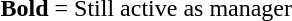<table>
<tr>
<td><strong>Bold</strong></td>
<td>=</td>
<td>Still active as manager</td>
</tr>
</table>
